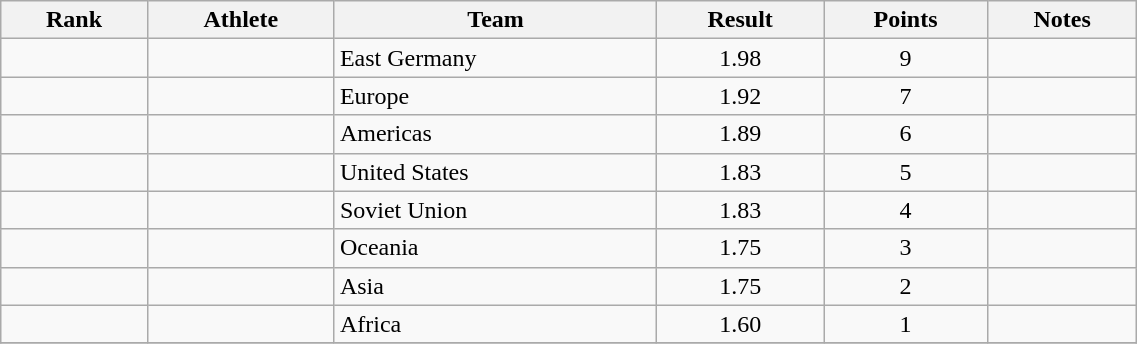<table class="wikitable sortable" style="text-align:center" width="60%">
<tr>
<th>Rank</th>
<th>Athlete</th>
<th>Team</th>
<th>Result</th>
<th>Points</th>
<th>Notes</th>
</tr>
<tr>
<td></td>
<td align="left"></td>
<td align=left>East Germany</td>
<td>1.98</td>
<td>9</td>
<td></td>
</tr>
<tr>
<td></td>
<td align="left"></td>
<td align=left>Europe</td>
<td>1.92</td>
<td>7</td>
<td></td>
</tr>
<tr>
<td></td>
<td align="left"></td>
<td align=left>Americas</td>
<td>1.89</td>
<td>6</td>
<td></td>
</tr>
<tr>
<td></td>
<td align="left"></td>
<td align=left>United States</td>
<td>1.83</td>
<td>5</td>
<td></td>
</tr>
<tr>
<td></td>
<td align="left"></td>
<td align=left>Soviet Union</td>
<td>1.83</td>
<td>4</td>
<td></td>
</tr>
<tr>
<td></td>
<td align="left"></td>
<td align=left>Oceania</td>
<td>1.75</td>
<td>3</td>
<td></td>
</tr>
<tr>
<td></td>
<td align="left"></td>
<td align=left>Asia</td>
<td>1.75</td>
<td>2</td>
<td></td>
</tr>
<tr>
<td></td>
<td align="left"></td>
<td align=left>Africa</td>
<td>1.60</td>
<td>1</td>
<td></td>
</tr>
<tr>
</tr>
</table>
